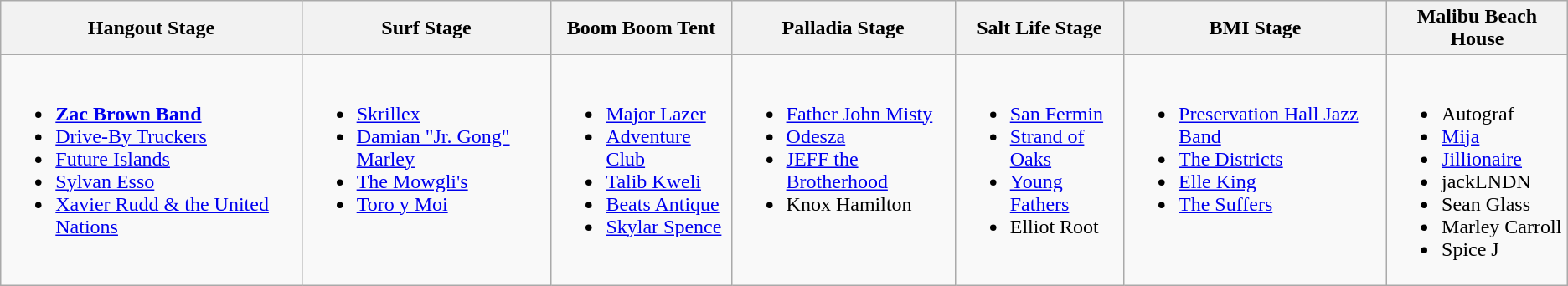<table class="wikitable">
<tr>
<th>Hangout Stage</th>
<th>Surf Stage</th>
<th>Boom Boom Tent</th>
<th>Palladia Stage</th>
<th>Salt Life Stage</th>
<th>BMI Stage</th>
<th>Malibu Beach House</th>
</tr>
<tr valign="top">
<td><br><ul><li><strong><a href='#'>Zac Brown Band</a></strong></li><li><a href='#'>Drive-By Truckers</a></li><li><a href='#'>Future Islands</a></li><li><a href='#'>Sylvan Esso</a></li><li><a href='#'>Xavier Rudd & the United Nations</a></li></ul></td>
<td><br><ul><li><a href='#'>Skrillex</a></li><li><a href='#'>Damian "Jr. Gong" Marley</a></li><li><a href='#'>The Mowgli's</a></li><li><a href='#'>Toro y Moi</a></li></ul></td>
<td><br><ul><li><a href='#'>Major Lazer</a></li><li><a href='#'>Adventure Club</a></li><li><a href='#'>Talib Kweli</a></li><li><a href='#'>Beats Antique</a></li><li><a href='#'>Skylar Spence</a></li></ul></td>
<td><br><ul><li><a href='#'>Father John Misty</a></li><li><a href='#'>Odesza</a></li><li><a href='#'>JEFF the Brotherhood</a></li><li>Knox Hamilton</li></ul></td>
<td><br><ul><li><a href='#'>San Fermin</a></li><li><a href='#'>Strand of Oaks</a></li><li><a href='#'>Young Fathers</a></li><li>Elliot Root</li></ul></td>
<td><br><ul><li><a href='#'>Preservation Hall Jazz Band</a></li><li><a href='#'>The Districts</a></li><li><a href='#'>Elle King</a></li><li><a href='#'>The Suffers</a></li></ul></td>
<td><br><ul><li>Autograf</li><li><a href='#'>Mija</a></li><li><a href='#'>Jillionaire</a></li><li>jackLNDN</li><li>Sean Glass</li><li>Marley Carroll</li><li>Spice J</li></ul></td>
</tr>
</table>
